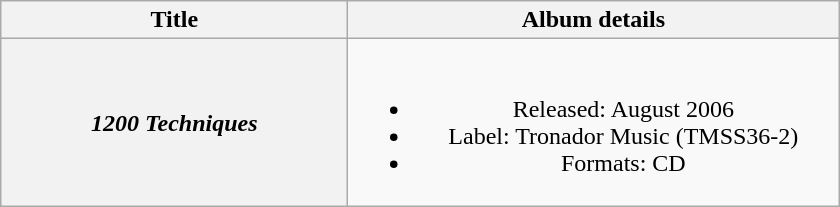<table class="wikitable plainrowheaders" style="text-align:center;">
<tr>
<th scope="col" style="width:14em;">Title</th>
<th scope="col" style="width:20em;">Album details</th>
</tr>
<tr>
<th scope="row"><em>1200 Techniques</em></th>
<td><br><ul><li>Released: August 2006</li><li>Label: Tronador Music (TMSS36-2)</li><li>Formats: CD</li></ul></td>
</tr>
</table>
